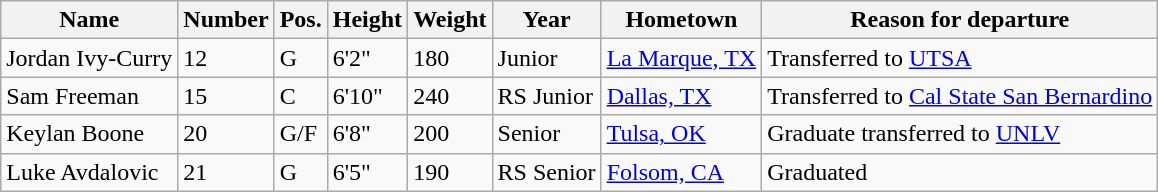<table class="wikitable sortable" border="1">
<tr>
<th>Name</th>
<th>Number</th>
<th>Pos.</th>
<th>Height</th>
<th>Weight</th>
<th>Year</th>
<th>Hometown</th>
<th class="unsortable">Reason for departure</th>
</tr>
<tr>
<td>Jordan Ivy-Curry</td>
<td>12</td>
<td>G</td>
<td>6'2"</td>
<td>180</td>
<td>Junior</td>
<td><a href='#'>La Marque, TX</a></td>
<td>Transferred to <a href='#'>UTSA</a></td>
</tr>
<tr>
<td>Sam Freeman</td>
<td>15</td>
<td>C</td>
<td>6'10"</td>
<td>240</td>
<td>RS Junior</td>
<td><a href='#'>Dallas, TX</a></td>
<td>Transferred to <a href='#'>Cal State San Bernardino</a></td>
</tr>
<tr>
<td>Keylan Boone</td>
<td>20</td>
<td>G/F</td>
<td>6'8"</td>
<td>200</td>
<td>Senior</td>
<td><a href='#'>Tulsa, OK</a></td>
<td>Graduate transferred to <a href='#'>UNLV</a></td>
</tr>
<tr>
<td>Luke Avdalovic</td>
<td>21</td>
<td>G</td>
<td>6'5"</td>
<td>190</td>
<td>RS Senior</td>
<td><a href='#'>Folsom, CA</a></td>
<td>Graduated</td>
</tr>
</table>
